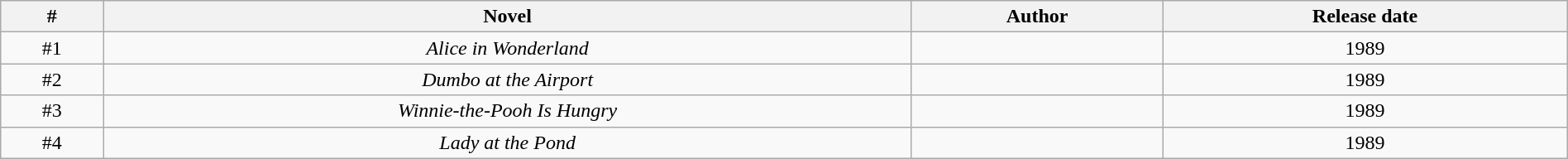<table class="wikitable sortable" width="100%" border="1" style="font-size: 100%; text-align:center">
<tr>
<th>#</th>
<th>Novel</th>
<th>Author</th>
<th>Release date</th>
</tr>
<tr>
<td>#1</td>
<td><em>Alice in Wonderland</em></td>
<td></td>
<td>1989</td>
</tr>
<tr>
<td>#2</td>
<td><em>Dumbo at the Airport</em></td>
<td></td>
<td>1989</td>
</tr>
<tr>
<td>#3</td>
<td><em>Winnie-the-Pooh Is Hungry</em></td>
<td></td>
<td>1989</td>
</tr>
<tr>
<td>#4</td>
<td><em>Lady at the Pond</em></td>
<td></td>
<td>1989</td>
</tr>
</table>
